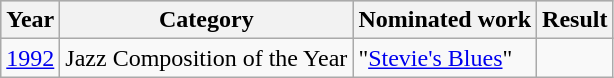<table class="wikitable">
<tr style="background:#ccc;">
<th>Year</th>
<th>Category</th>
<th>Nominated work</th>
<th>Result</th>
</tr>
<tr>
<td><a href='#'>1992</a></td>
<td>Jazz Composition of the Year</td>
<td>"<a href='#'>Stevie's Blues</a>"</td>
<td></td>
</tr>
</table>
